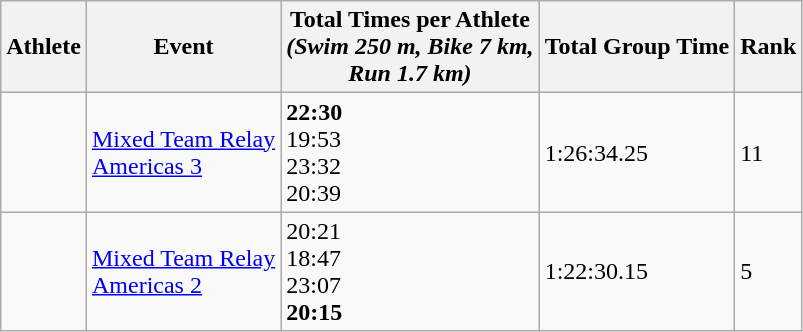<table class="wikitable" border="1">
<tr>
<th>Athlete</th>
<th>Event</th>
<th>Total Times per Athlete <br> <em>(Swim 250 m, Bike 7 km, <br> Run 1.7 km)</th>
<th>Total Group Time</th>
<th>Rank</th>
</tr>
<tr>
<td><strong></strong><br><br><br></td>
<td><a href='#'>Mixed Team Relay <br> Americas 3</a></td>
<td><strong>22:30</strong><br>19:53<br>23:32<br>20:39</td>
<td>1:26:34.25</td>
<td>11</td>
</tr>
<tr>
<td><br><br><br><strong></strong></td>
<td><a href='#'>Mixed Team Relay <br> Americas 2</a></td>
<td>20:21<br>18:47<br>23:07<br><strong>20:15</strong></td>
<td>1:22:30.15</td>
<td>5</td>
</tr>
</table>
